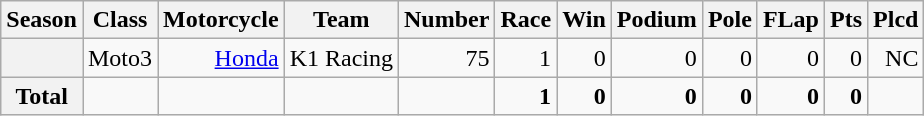<table class="wikitable" style=text-align:right>
<tr>
<th>Season</th>
<th>Class</th>
<th>Motorcycle</th>
<th>Team</th>
<th>Number</th>
<th>Race</th>
<th>Win</th>
<th>Podium</th>
<th>Pole</th>
<th>FLap</th>
<th>Pts</th>
<th>Plcd</th>
</tr>
<tr>
<th></th>
<td>Moto3</td>
<td><a href='#'>Honda</a></td>
<td>K1 Racing</td>
<td>75</td>
<td>1</td>
<td>0</td>
<td>0</td>
<td>0</td>
<td>0</td>
<td>0</td>
<td>NC</td>
</tr>
<tr>
<th>Total</th>
<td></td>
<td></td>
<td></td>
<td></td>
<td><strong>1</strong></td>
<td><strong>0</strong></td>
<td><strong>0</strong></td>
<td><strong>0</strong></td>
<td><strong>0</strong></td>
<td><strong>0</strong></td>
<td></td>
</tr>
</table>
